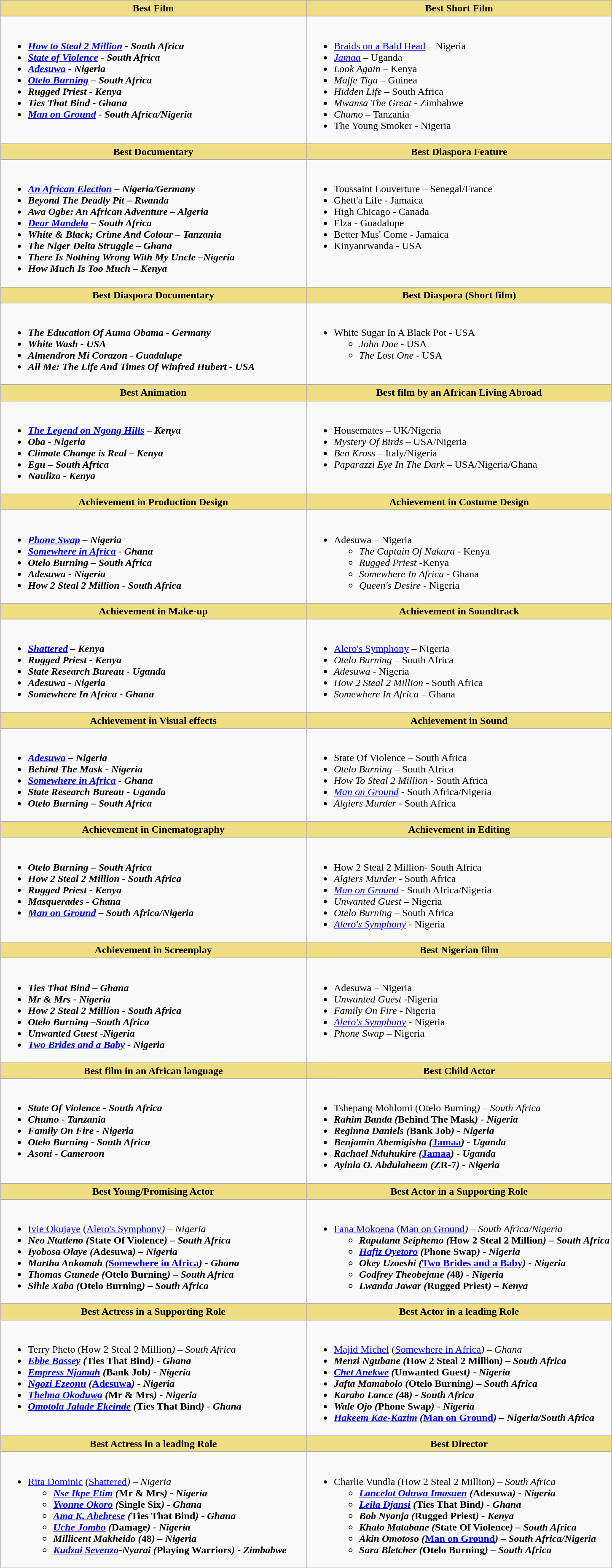<table class="wikitable">
<tr>
<th style="background:#EEDD82; width:50%">Best Film</th>
<th style="background:#EEDD82; width:50%">Best Short Film</th>
</tr>
<tr>
<td valign="top"><br><ul><li><strong><em><a href='#'>How to Steal 2 Million</a><em> - South Africa<strong></li><li></em><a href='#'>State of Violence</a><em> - South Africa</li><li></em><a href='#'>Adesuwa</a><em> - Nigeria</li><li></em><a href='#'>Otelo Burning</a><em> – South Africa</li><li></em>Rugged Priest<em> - Kenya</li><li></em>Ties That Bind<em> - Ghana</li><li></em><a href='#'>Man on Ground</a><em> - South Africa/Nigeria</li></ul></td>
<td valign="top"><br><ul><li></em></strong><a href='#'>Braids on a Bald Head</a></em> – Nigeria</strong></li><li><em><a href='#'>Jamaa</a></em> – Uganda</li><li><em>Look Again</em> – Kenya</li><li><em>Maffe Tiga</em> – Guinea</li><li><em>Hidden Life</em> – South Africa</li><li><em>Mwansa The Great</em> - Zimbabwe</li><li><em>Chumo</em> – Tanzania</li><li>The Young Smoker - Nigeria</li></ul></td>
</tr>
<tr>
<th style="background:#EEDD82; width:50%">Best Documentary</th>
<th style="background:#EEDD82; width:50%">Best Diaspora Feature</th>
</tr>
<tr>
<td valign="top"><br><ul><li><strong><em><a href='#'>An African Election</a><em> – Nigeria/Germany<strong></li><li></em>Beyond The Deadly Pit<em> – Rwanda</li><li></em>Awa Ogbe<em>: An African Adventure – Algeria</li><li></em><a href='#'>Dear Mandela</a><em> – South Africa</li><li></em>White & Black; Crime And Colour<em> – Tanzania</li><li></em>The Niger Delta Struggle<em> – Ghana</li><li></em>There Is Nothing Wrong With My Uncle<em> –Nigeria</li><li></em>How Much Is Too Much<em> – Kenya</li></ul></td>
<td valign="top"><br><ul><li></em></strong>Toussaint Louverture</em> – Senegal/France</strong></li><li>Ghett'a Life - Jamaica</li><li>High Chicago - Canada</li><li>Elza - Guadalupe</li><li>Better Mus' Come - Jamaica</li><li>Kinyanrwanda - USA</li></ul></td>
</tr>
<tr>
<th style="background:#EEDD82; width:50%">Best Diaspora Documentary</th>
<th style="background:#EEDD82; width:50%">Best Diaspora (Short film)</th>
</tr>
<tr>
<td valign="top"><br><ul><li><strong><em>The Education Of Auma Obama<em> - Germany<strong></li><li></em>White Wash<em> - USA</li><li></em>Almendron Mi Corazon<em> - Guadalupe</li><li></em>All Me: The Life And Times Of Winfred Hubert<em> - USA</li></ul></td>
<td valign="top"><br><ul><li></em></strong>White Sugar In A Black Pot</em> - USA</strong><ul><li><em>John Doe</em> - USA</li><li><em>The Lost One</em> - USA</li></ul></li></ul></td>
</tr>
<tr>
<th style="background:#EEDD82; width:50%">Best Animation</th>
<th style="background:#EEDD82; width:50%">Best film by an African Living Abroad</th>
</tr>
<tr>
<td valign="top"><br><ul><li><strong><em><a href='#'>The Legend on Ngong Hills</a><em> – Kenya<strong></li><li></em>Oba<em> - Nigeria</li><li></em>Climate Change is Real<em> – Kenya</li><li></em>Egu<em> – South Africa</li><li></em>Nauliza<em> - Kenya</li></ul></td>
<td valign="top"><br><ul><li></em></strong>Housemates</em> – UK/Nigeria</strong></li><li><em>Mystery Of Birds</em> – USA/Nigeria</li><li><em>Ben Kross</em> – Italy/Nigeria</li><li><em>Paparazzi Eye In The Dark</em> – USA/Nigeria/Ghana</li></ul></td>
</tr>
<tr>
<th style="background:#EEDD82; width:50%">Achievement in Production Design</th>
<th style="background:#EEDD82; width:50%">Achievement in Costume Design</th>
</tr>
<tr>
<td valign="top"><br><ul><li><strong><em><a href='#'>Phone Swap</a><em> – Nigeria<strong></li><li></em><a href='#'>Somewhere in Africa</a><em> - Ghana</li><li></em>Otelo Burning<em> – South Africa</li><li></em>Adesuwa<em> - Nigeria</li><li></em>How 2 Steal 2 Million<em> - South Africa</li></ul></td>
<td valign="top"><br><ul><li></em></strong>Adesuwa</em> – Nigeria</strong><ul><li><em>The Captain Of Nakara</em> - Kenya</li><li><em>Rugged Priest</em> -Kenya</li><li><em>Somewhere In Africa</em> - Ghana</li><li><em>Queen's Desire</em> - Nigeria</li></ul></li></ul></td>
</tr>
<tr>
<th style="background:#EEDD82; width:50%">Achievement in Make-up</th>
<th style="background:#EEDD82; width:50%">Achievement in Soundtrack</th>
</tr>
<tr>
<td valign="top"><br><ul><li><strong><em><a href='#'>Shattered</a><em> – Kenya<strong></li><li></em>Rugged Priest<em> - Kenya</li><li></em>State Research Bureau<em> - Uganda</li><li></em>Adesuwa<em> - Nigeria</li><li></em>Somewhere In Africa<em> - Ghana</li></ul></td>
<td valign="top"><br><ul><li></em></strong><a href='#'>Alero's Symphony</a></em> – Nigeria</strong></li><li><em>Otelo Burning</em> – South Africa</li><li><em>Adesuwa</em> - Nigeria</li><li><em>How 2 Steal 2 Million</em> - South Africa</li><li><em>Somewhere In Africa</em> – Ghana</li></ul></td>
</tr>
<tr>
<th style="background:#EEDD82; width:50%">Achievement in Visual effects</th>
<th style="background:#EEDD82; width:50%">Achievement in Sound</th>
</tr>
<tr>
<td valign="top"><br><ul><li><strong><em><a href='#'>Adesuwa</a><em> – Nigeria<strong></li><li></em>Behind The Mask<em> - Nigeria</li><li></em><a href='#'>Somewhere in Africa</a><em> - Ghana</li><li></em>State Research Bureau<em> - Uganda</li><li></em>Otelo Burning<em> – South Africa</li></ul></td>
<td valign="top"><br><ul><li></em></strong>State Of Violence</em> – South Africa</strong></li><li><em>Otelo Burning</em> – South Africa</li><li><em>How To Steal 2 Million</em> - South Africa</li><li><em><a href='#'>Man on Ground</a></em> - South Africa/Nigeria</li><li><em>Algiers Murder</em> - South Africa</li></ul></td>
</tr>
<tr>
<th style="background:#EEDD82; width:50%">Achievement in Cinematography</th>
<th style="background:#EEDD82; width:50%">Achievement in Editing</th>
</tr>
<tr>
<td valign="top"><br><ul><li><strong><em>Otelo Burning<em> – South Africa<strong></li><li></em>How 2 Steal 2 Million<em> - South Africa</li><li></em>Rugged Priest<em> - Kenya</li><li></em>Masquerades<em> - Ghana</li><li></em><a href='#'>Man on Ground</a><em> – South Africa/Nigeria</li></ul></td>
<td valign="top"><br><ul><li></em></strong>How 2 Steal 2 Million</em>- South Africa</strong></li><li><em>Algiers Murder</em> - South Africa</li><li><em><a href='#'>Man on Ground</a></em> - South Africa/Nigeria</li><li><em>Unwanted Guest</em> – Nigeria</li><li><em>Otelo Burning</em> – South Africa</li><li><em><a href='#'>Alero's Symphony</a></em> - Nigeria</li></ul></td>
</tr>
<tr>
<th style="background:#EEDD82; width:50%">Achievement in Screenplay</th>
<th style="background:#EEDD82; width:50%">Best Nigerian film</th>
</tr>
<tr>
<td valign="top"><br><ul><li><strong><em>Ties That Bind<em> – Ghana<strong></li><li></em>Mr & Mrs<em> - Nigeria</li><li></em>How 2 Steal 2 Million<em> - South Africa</li><li></em>Otelo Burning<em> –South Africa</li><li></em>Unwanted Guest<em> -Nigeria</li><li></em><a href='#'>Two Brides and a Baby</a><em> - Nigeria</li></ul></td>
<td valign="top"><br><ul><li></em></strong>Adesuwa</em> – Nigeria</strong></li><li><em>Unwanted Guest</em> -Nigeria</li><li><em>Family On Fire</em> - Nigeria</li><li><em><a href='#'>Alero's Symphony</a></em> - Nigeria</li><li><em>Phone Swap</em> – Nigeria</li></ul></td>
</tr>
<tr>
<th style="background:#EEDD82; width:50%">Best film in an African language</th>
<th style="background:#EEDD82; width:50%">Best Child Actor</th>
</tr>
<tr>
<td valign="top"><br><ul><li><strong><em>State Of Violence<em> - South Africa<strong></li><li></em>Chumo<em> - Tanzania</li><li></em>Family On Fire<em> - Nigeria</li><li></em>Otelo Burning<em> - South Africa</li><li></em>Asoni<em> - Cameroon</li></ul></td>
<td valign="top"><br><ul><li></strong>Tshepang Mohlomi (</em>Otelo Burning<em>) – South Africa<strong></li><li>Rahim Banda (</em>Behind The Mask<em>) - Nigeria</li><li>Reginna Daniels (</em>Bank Job<em>) - Nigeria</li><li>Benjamin Abemigisha (</em><a href='#'>Jamaa</a><em>) - Uganda</li><li>Rachael Nduhukire (</em><a href='#'>Jamaa</a><em>) - Uganda</li><li>Ayinla O. Abdulaheem (</em>ZR-7<em>) - Nigeria</li></ul></td>
</tr>
<tr>
<th style="background:#EEDD82; width:50%">Best Young/Promising Actor</th>
<th style="background:#EEDD82; width:50%">Best Actor in a Supporting Role</th>
</tr>
<tr>
<td valign="top"><br><ul><li></strong><a href='#'>Ivie Okujaye</a> (</em><a href='#'>Alero's Symphony</a><em>) – Nigeria<strong></li><li>Neo Ntatleno (</em>State Of Violence<em>) – South Africa</li><li>Iyobosa Olaye (</em>Adesuwa<em>) – Nigeria</li><li>Martha Ankomah (</em><a href='#'>Somewhere in Africa</a><em>) - Ghana</li><li>Thomas Gumede (</em>Otelo Burning<em>) – South Africa</li><li>Sihle Xaba (</em>Otelo Burning<em>) – South Africa</li></ul></td>
<td valign="top"><br><ul><li></strong><a href='#'>Fana Mokoena</a> (</em><a href='#'>Man on Ground</a><em>) – South Africa/Nigeria<strong><ul><li>Rapulana Seiphemo (</em>How 2 Steal 2 Million<em>) – South Africa</li><li><a href='#'>Hafiz Oyetoro</a> (</em>Phone Swap<em>) - Nigeria</li><li>Okey Uzoeshi (</em><a href='#'>Two Brides and a Baby</a><em>) - Nigeria</li><li>Godfrey Theobejane (</em>48<em>) - Nigeria</li><li>Lwanda Jawar (</em>Rugged Priest<em>) – Kenya</li></ul></li></ul></td>
</tr>
<tr>
<th style="background:#EEDD82; width:50%">Best Actress in a Supporting Role</th>
<th style="background:#EEDD82; width:50%">Best Actor in a leading Role</th>
</tr>
<tr>
<td valign="top"><br><ul><li></strong>Terry Pheto (</em>How 2 Steal 2 Million<em>) – South Africa<strong></li><li><a href='#'>Ebbe Bassey</a> (</em>Ties That Bind<em>) - Ghana</li><li><a href='#'>Empress Njamah</a> (</em>Bank Job<em>) - Nigeria</li><li><a href='#'>Ngozi Ezeonu</a> (</em><a href='#'>Adesuwa</a><em>) - Nigeria</li><li><a href='#'>Thelma Okoduwa</a> (</em>Mr & Mrs<em>) - Nigeria</li><li><a href='#'>Omotola Jalade Ekeinde</a> (</em>Ties That Bind<em>) - Ghana</li></ul></td>
<td valign="top"><br><ul><li></strong><a href='#'>Majid Michel</a> (</em><a href='#'>Somewhere in Africa</a><em>) – Ghana<strong></li><li>Menzi Ngubane (</em>How 2 Steal 2 Million<em>) – South Africa</li><li><a href='#'>Chet Anekwe</a> (</em>Unwanted Guest<em>) - Nigeria</li><li>Jafta Mamabolo (</em>Otelo Burning<em>) – South Africa</li><li>Karabo Lance (</em>48<em>) - South Africa</li><li>Wale Ojo (</em>Phone Swap<em>) - Nigeria</li><li><a href='#'>Hakeem Kae-Kazim</a> (</em><a href='#'>Man on Ground</a><em>) – Nigeria/South Africa</li></ul></td>
</tr>
<tr>
<th style="background:#EEDD82; width:50%">Best Actress in a leading Role</th>
<th style="background:#EEDD82; width:50%">Best Director</th>
</tr>
<tr>
<td valign="top"><br><ul><li></strong><a href='#'>Rita Dominic</a> (</em><a href='#'>Shattered</a><em>) – Nigeria<strong><ul><li><a href='#'>Nse Ikpe Etim</a> (</em>Mr & Mrs<em>) - Nigeria</li><li><a href='#'>Yvonne Okoro</a> (</em>Single Six<em>) - Ghana</li><li><a href='#'>Ama K. Abebrese</a> (</em>Ties That Bind<em>) - Ghana</li><li><a href='#'>Uche Jombo</a> (</em>Damage<em>) - Nigeria</li><li>Millicent Makheido (</em>48<em>) – Nigeria</li><li><a href='#'>Kudzai Sevenzo</a>-Nyarai (</em>Playing Warriors<em>) - Zimbabwe</li></ul></li></ul></td>
<td valign="top"><br><ul><li></strong>Charlie Vundla (</em>How 2 Steal 2 Million<em>) – South Africa<strong><ul><li><a href='#'>Lancelot Oduwa Imasuen</a> (</em>Adesuwa<em>) - Nigeria</li><li><a href='#'>Leila Djansi</a> (</em>Ties That Bind<em>) - Ghana</li><li>Bob Nyanja (</em>Rugged Priest<em>) - Kenya</li><li>Khalo Matabane (</em>State Of Violence<em>) – South Africa</li><li>Akin Omotoso (</em><a href='#'>Man on Ground</a><em>) – South Africa/Nigeria</li><li>Sara Bletcher (</em>Otelo Burning<em>) – South Africa</li></ul></li></ul></td>
</tr>
</table>
